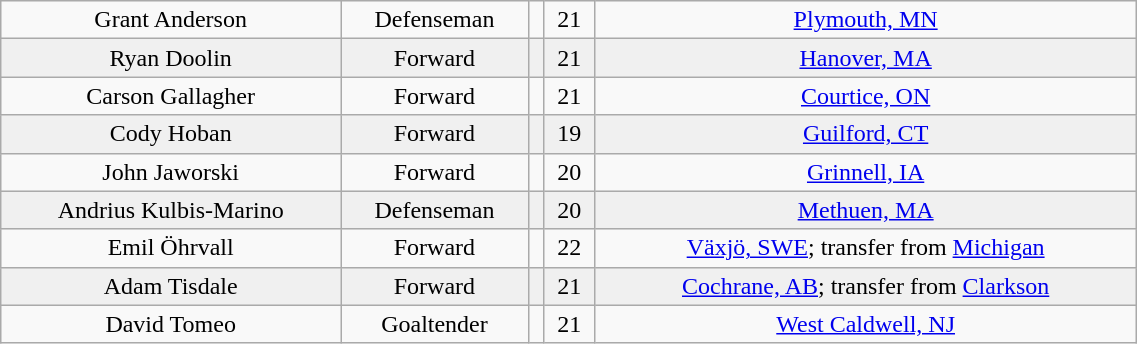<table class="wikitable" width="60%">
<tr align="center" bgcolor="">
<td>Grant Anderson</td>
<td>Defenseman</td>
<td></td>
<td>21</td>
<td><a href='#'>Plymouth, MN</a></td>
</tr>
<tr align="center" bgcolor="f0f0f0">
<td>Ryan Doolin</td>
<td>Forward</td>
<td></td>
<td>21</td>
<td><a href='#'>Hanover, MA</a></td>
</tr>
<tr align="center" bgcolor="">
<td>Carson Gallagher</td>
<td>Forward</td>
<td></td>
<td>21</td>
<td><a href='#'>Courtice, ON</a></td>
</tr>
<tr align="center" bgcolor="f0f0f0">
<td>Cody Hoban</td>
<td>Forward</td>
<td></td>
<td>19</td>
<td><a href='#'>Guilford, CT</a></td>
</tr>
<tr align="center" bgcolor="">
<td>John Jaworski</td>
<td>Forward</td>
<td></td>
<td>20</td>
<td><a href='#'>Grinnell, IA</a></td>
</tr>
<tr align="center" bgcolor="f0f0f0">
<td>Andrius Kulbis-Marino</td>
<td>Defenseman</td>
<td></td>
<td>20</td>
<td><a href='#'>Methuen, MA</a></td>
</tr>
<tr align="center" bgcolor="">
<td>Emil Öhrvall</td>
<td>Forward</td>
<td></td>
<td>22</td>
<td><a href='#'>Växjö, SWE</a>; transfer from <a href='#'>Michigan</a></td>
</tr>
<tr align="center" bgcolor="f0f0f0">
<td>Adam Tisdale</td>
<td>Forward</td>
<td></td>
<td>21</td>
<td><a href='#'>Cochrane, AB</a>; transfer from <a href='#'>Clarkson</a></td>
</tr>
<tr align="center" bgcolor="">
<td>David Tomeo</td>
<td>Goaltender</td>
<td></td>
<td>21</td>
<td><a href='#'>West Caldwell, NJ</a></td>
</tr>
</table>
